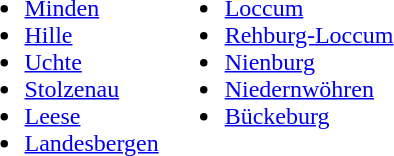<table>
<tr>
<td valign="top"><br><ul><li><a href='#'>Minden</a></li><li><a href='#'>Hille</a></li><li><a href='#'>Uchte</a></li><li><a href='#'>Stolzenau</a></li><li><a href='#'>Leese</a></li><li><a href='#'>Landesbergen</a></li></ul></td>
<td valign="top"><br><ul><li><a href='#'>Loccum</a></li><li><a href='#'>Rehburg-Loccum</a></li><li><a href='#'>Nienburg</a></li><li><a href='#'>Niedernwöhren</a></li><li><a href='#'>Bückeburg</a></li></ul></td>
</tr>
</table>
